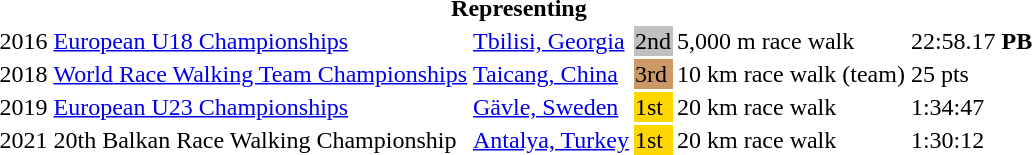<table>
<tr>
<th colspan="7">Representing </th>
</tr>
<tr>
<td>2016</td>
<td><a href='#'>European U18 Championships</a></td>
<td><a href='#'>Tbilisi, Georgia</a></td>
<td bgcolor=silver>2nd</td>
<td>5,000 m race walk</td>
<td>22:58.17  <strong>PB</strong></td>
<td></td>
</tr>
<tr>
<td>2018</td>
<td><a href='#'>World Race Walking Team Championships</a></td>
<td><a href='#'>Taicang, China</a></td>
<td bgcolor=cc9966>3rd</td>
<td>10 km race walk (team)</td>
<td>25 pts</td>
<td></td>
</tr>
<tr>
<td>2019</td>
<td><a href='#'>European U23 Championships</a></td>
<td><a href='#'>Gävle, Sweden</a></td>
<td bgcolor=gold>1st</td>
<td>20 km race walk</td>
<td>1:34:47</td>
<td></td>
</tr>
<tr>
<td>2021</td>
<td>20th Balkan Race Walking Championship</td>
<td><a href='#'>Antalya, Turkey</a></td>
<td bgcolor=gold>1st</td>
<td>20 km race walk</td>
<td>1:30:12</td>
<td></td>
</tr>
</table>
